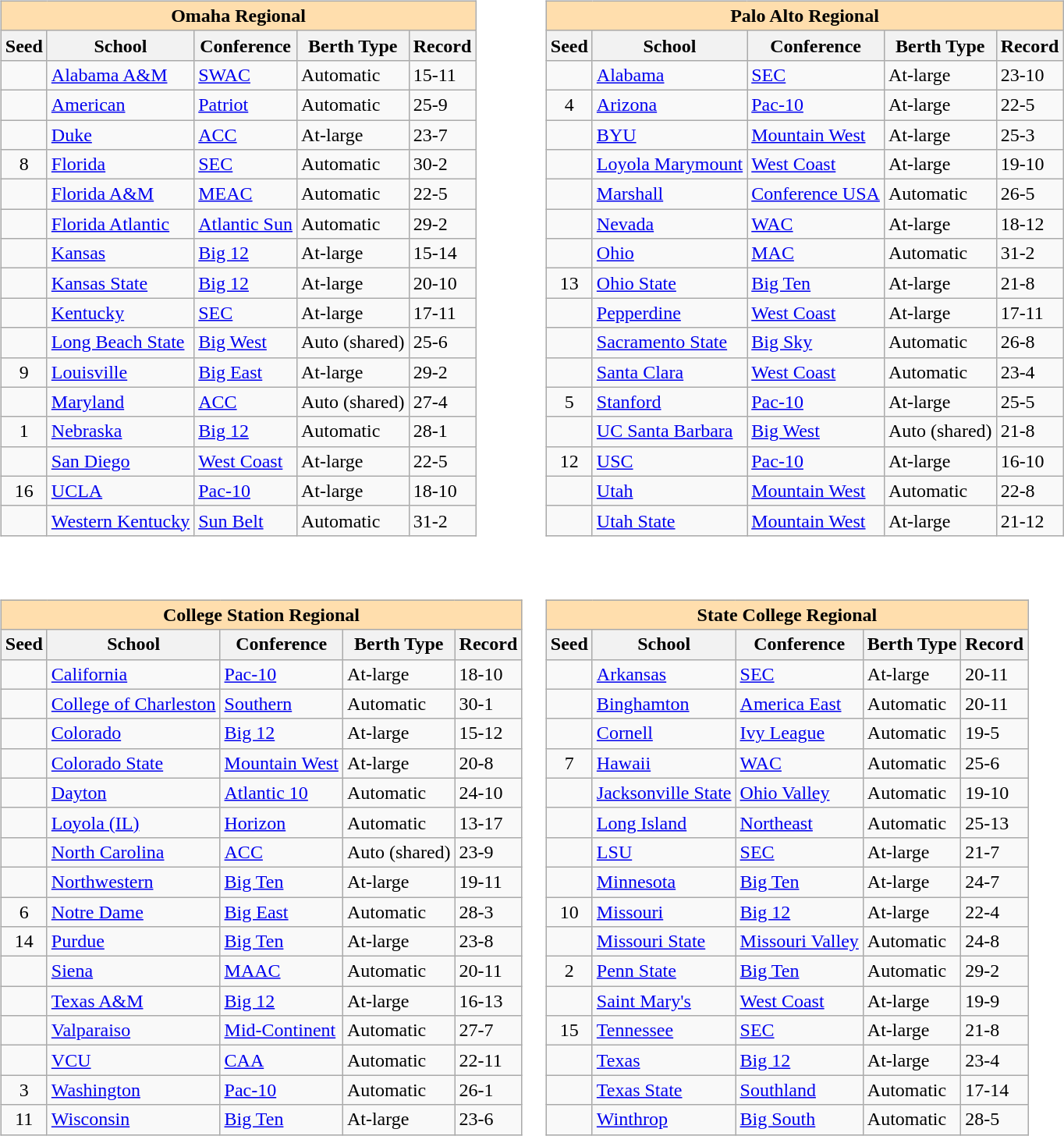<table>
<tr>
<td valign=top><br><table class="wikitable sortable">
<tr>
<th colspan="5" style="background:#ffdead;">Omaha Regional</th>
</tr>
<tr>
<th>Seed</th>
<th>School</th>
<th>Conference</th>
<th>Berth Type</th>
<th>Record</th>
</tr>
<tr>
<td></td>
<td><a href='#'>Alabama A&M</a></td>
<td><a href='#'>SWAC</a></td>
<td>Automatic</td>
<td>15-11</td>
</tr>
<tr>
<td></td>
<td><a href='#'>American</a></td>
<td><a href='#'>Patriot</a></td>
<td>Automatic</td>
<td>25-9</td>
</tr>
<tr>
<td></td>
<td><a href='#'>Duke</a></td>
<td><a href='#'>ACC</a></td>
<td>At-large</td>
<td>23-7</td>
</tr>
<tr>
<td align=center>8</td>
<td><a href='#'>Florida</a></td>
<td><a href='#'>SEC</a></td>
<td>Automatic</td>
<td>30-2</td>
</tr>
<tr>
<td></td>
<td><a href='#'>Florida A&M</a></td>
<td><a href='#'>MEAC</a></td>
<td>Automatic</td>
<td>22-5</td>
</tr>
<tr>
<td></td>
<td><a href='#'>Florida Atlantic</a></td>
<td><a href='#'>Atlantic Sun</a></td>
<td>Automatic</td>
<td>29-2</td>
</tr>
<tr>
<td></td>
<td><a href='#'>Kansas</a></td>
<td><a href='#'>Big 12</a></td>
<td>At-large</td>
<td>15-14</td>
</tr>
<tr>
<td></td>
<td><a href='#'>Kansas State</a></td>
<td><a href='#'>Big 12</a></td>
<td>At-large</td>
<td>20-10</td>
</tr>
<tr>
<td></td>
<td><a href='#'>Kentucky</a></td>
<td><a href='#'>SEC</a></td>
<td>At-large</td>
<td>17-11</td>
</tr>
<tr>
<td></td>
<td><a href='#'>Long Beach State</a></td>
<td><a href='#'>Big West</a></td>
<td>Auto (shared)</td>
<td>25-6</td>
</tr>
<tr>
<td align=center>9</td>
<td><a href='#'>Louisville</a></td>
<td><a href='#'>Big East</a></td>
<td>At-large</td>
<td>29-2</td>
</tr>
<tr>
<td></td>
<td><a href='#'>Maryland</a></td>
<td><a href='#'>ACC</a></td>
<td>Auto (shared)</td>
<td>27-4</td>
</tr>
<tr>
<td align=center>1</td>
<td><a href='#'>Nebraska</a></td>
<td><a href='#'>Big 12</a></td>
<td>Automatic</td>
<td>28-1</td>
</tr>
<tr>
<td></td>
<td><a href='#'>San Diego</a></td>
<td><a href='#'>West Coast</a></td>
<td>At-large</td>
<td>22-5</td>
</tr>
<tr>
<td align=center>16</td>
<td><a href='#'>UCLA</a></td>
<td><a href='#'>Pac-10</a></td>
<td>At-large</td>
<td>18-10</td>
</tr>
<tr>
<td></td>
<td><a href='#'>Western Kentucky</a></td>
<td><a href='#'>Sun Belt</a></td>
<td>Automatic</td>
<td>31-2</td>
</tr>
</table>
</td>
<td valign=top><br><table class="wikitable sortable">
<tr>
<th colspan="5" style="background:#ffdead;">Palo Alto Regional</th>
</tr>
<tr>
<th>Seed</th>
<th>School</th>
<th>Conference</th>
<th>Berth Type</th>
<th>Record</th>
</tr>
<tr>
<td></td>
<td><a href='#'>Alabama</a></td>
<td><a href='#'>SEC</a></td>
<td>At-large</td>
<td>23-10</td>
</tr>
<tr>
<td align=center>4</td>
<td><a href='#'>Arizona</a></td>
<td><a href='#'>Pac-10</a></td>
<td>At-large</td>
<td>22-5</td>
</tr>
<tr>
<td></td>
<td><a href='#'>BYU</a></td>
<td><a href='#'>Mountain West</a></td>
<td>At-large</td>
<td>25-3</td>
</tr>
<tr>
<td></td>
<td><a href='#'>Loyola Marymount</a></td>
<td><a href='#'>West Coast</a></td>
<td>At-large</td>
<td>19-10</td>
</tr>
<tr>
<td></td>
<td><a href='#'>Marshall</a></td>
<td><a href='#'>Conference USA</a></td>
<td>Automatic</td>
<td>26-5</td>
</tr>
<tr>
<td></td>
<td><a href='#'>Nevada</a></td>
<td><a href='#'>WAC</a></td>
<td>At-large</td>
<td>18-12</td>
</tr>
<tr>
<td></td>
<td><a href='#'>Ohio</a></td>
<td><a href='#'>MAC</a></td>
<td>Automatic</td>
<td>31-2</td>
</tr>
<tr>
<td align=center>13</td>
<td><a href='#'>Ohio State</a></td>
<td><a href='#'>Big Ten</a></td>
<td>At-large</td>
<td>21-8</td>
</tr>
<tr>
<td></td>
<td><a href='#'>Pepperdine</a></td>
<td><a href='#'>West Coast</a></td>
<td>At-large</td>
<td>17-11</td>
</tr>
<tr>
<td></td>
<td><a href='#'>Sacramento State</a></td>
<td><a href='#'>Big Sky</a></td>
<td>Automatic</td>
<td>26-8</td>
</tr>
<tr>
<td></td>
<td><a href='#'>Santa Clara</a></td>
<td><a href='#'>West Coast</a></td>
<td>Automatic</td>
<td>23-4</td>
</tr>
<tr>
<td align=center>5</td>
<td><a href='#'>Stanford</a></td>
<td><a href='#'>Pac-10</a></td>
<td>At-large</td>
<td>25-5</td>
</tr>
<tr>
<td></td>
<td><a href='#'>UC Santa Barbara</a></td>
<td><a href='#'>Big West</a></td>
<td>Auto (shared)</td>
<td>21-8</td>
</tr>
<tr>
<td align=center>12</td>
<td><a href='#'>USC</a></td>
<td><a href='#'>Pac-10</a></td>
<td>At-large</td>
<td>16-10</td>
</tr>
<tr>
<td></td>
<td><a href='#'>Utah</a></td>
<td><a href='#'>Mountain West</a></td>
<td>Automatic</td>
<td>22-8</td>
</tr>
<tr>
<td></td>
<td><a href='#'>Utah State</a></td>
<td><a href='#'>Mountain West</a></td>
<td>At-large</td>
<td>21-12</td>
</tr>
</table>
</td>
</tr>
<tr>
<td valign=top><br><table class="wikitable sortable">
<tr>
<th colspan="5" style="background:#ffdead;">College Station Regional</th>
</tr>
<tr>
<th>Seed</th>
<th>School</th>
<th>Conference</th>
<th>Berth Type</th>
<th>Record</th>
</tr>
<tr>
<td></td>
<td><a href='#'>California</a></td>
<td><a href='#'>Pac-10</a></td>
<td>At-large</td>
<td>18-10</td>
</tr>
<tr>
<td></td>
<td><a href='#'>College of Charleston</a></td>
<td><a href='#'>Southern</a></td>
<td>Automatic</td>
<td>30-1</td>
</tr>
<tr>
<td></td>
<td><a href='#'>Colorado</a></td>
<td><a href='#'>Big 12</a></td>
<td>At-large</td>
<td>15-12</td>
</tr>
<tr>
<td></td>
<td><a href='#'>Colorado State</a></td>
<td><a href='#'>Mountain West</a></td>
<td>At-large</td>
<td>20-8</td>
</tr>
<tr>
<td></td>
<td><a href='#'>Dayton</a></td>
<td><a href='#'>Atlantic 10</a></td>
<td>Automatic</td>
<td>24-10</td>
</tr>
<tr>
<td></td>
<td><a href='#'>Loyola (IL)</a></td>
<td><a href='#'>Horizon</a></td>
<td>Automatic</td>
<td>13-17</td>
</tr>
<tr>
<td></td>
<td><a href='#'>North Carolina</a></td>
<td><a href='#'>ACC</a></td>
<td>Auto (shared)</td>
<td>23-9</td>
</tr>
<tr>
<td></td>
<td><a href='#'>Northwestern</a></td>
<td><a href='#'>Big Ten</a></td>
<td>At-large</td>
<td>19-11</td>
</tr>
<tr>
<td align=center>6</td>
<td><a href='#'>Notre Dame</a></td>
<td><a href='#'>Big East</a></td>
<td>Automatic</td>
<td>28-3</td>
</tr>
<tr>
<td align=center>14</td>
<td><a href='#'>Purdue</a></td>
<td><a href='#'>Big Ten</a></td>
<td>At-large</td>
<td>23-8</td>
</tr>
<tr>
<td></td>
<td><a href='#'>Siena</a></td>
<td><a href='#'>MAAC</a></td>
<td>Automatic</td>
<td>20-11</td>
</tr>
<tr>
<td></td>
<td><a href='#'>Texas A&M</a></td>
<td><a href='#'>Big 12</a></td>
<td>At-large</td>
<td>16-13</td>
</tr>
<tr>
<td></td>
<td><a href='#'>Valparaiso</a></td>
<td><a href='#'>Mid-Continent</a></td>
<td>Automatic</td>
<td>27-7</td>
</tr>
<tr>
<td></td>
<td><a href='#'>VCU</a></td>
<td><a href='#'>CAA</a></td>
<td>Automatic</td>
<td>22-11</td>
</tr>
<tr>
<td align=center>3</td>
<td><a href='#'>Washington</a></td>
<td><a href='#'>Pac-10</a></td>
<td>Automatic</td>
<td>26-1</td>
</tr>
<tr>
<td align=center>11</td>
<td><a href='#'>Wisconsin</a></td>
<td><a href='#'>Big Ten</a></td>
<td>At-large</td>
<td>23-6</td>
</tr>
</table>
</td>
<td valign=top><br><table class="wikitable sortable">
<tr>
<th colspan="5" style="background:#ffdead;">State College Regional</th>
</tr>
<tr>
<th>Seed</th>
<th>School</th>
<th>Conference</th>
<th>Berth Type</th>
<th>Record</th>
</tr>
<tr>
<td></td>
<td><a href='#'>Arkansas</a></td>
<td><a href='#'>SEC</a></td>
<td>At-large</td>
<td>20-11</td>
</tr>
<tr>
<td></td>
<td><a href='#'>Binghamton</a></td>
<td><a href='#'>America East</a></td>
<td>Automatic</td>
<td>20-11</td>
</tr>
<tr>
<td></td>
<td><a href='#'>Cornell</a></td>
<td><a href='#'>Ivy League</a></td>
<td>Automatic</td>
<td>19-5</td>
</tr>
<tr>
<td align=center>7</td>
<td><a href='#'>Hawaii</a></td>
<td><a href='#'>WAC</a></td>
<td>Automatic</td>
<td>25-6</td>
</tr>
<tr>
<td></td>
<td><a href='#'>Jacksonville State</a></td>
<td><a href='#'>Ohio Valley</a></td>
<td>Automatic</td>
<td>19-10</td>
</tr>
<tr>
<td></td>
<td><a href='#'>Long Island</a></td>
<td><a href='#'>Northeast</a></td>
<td>Automatic</td>
<td>25-13</td>
</tr>
<tr>
<td></td>
<td><a href='#'>LSU</a></td>
<td><a href='#'>SEC</a></td>
<td>At-large</td>
<td>21-7</td>
</tr>
<tr>
<td></td>
<td><a href='#'>Minnesota</a></td>
<td><a href='#'>Big Ten</a></td>
<td>At-large</td>
<td>24-7</td>
</tr>
<tr>
<td align=center>10</td>
<td><a href='#'>Missouri</a></td>
<td><a href='#'>Big 12</a></td>
<td>At-large</td>
<td>22-4</td>
</tr>
<tr>
<td></td>
<td><a href='#'>Missouri State</a></td>
<td><a href='#'>Missouri Valley</a></td>
<td>Automatic</td>
<td>24-8</td>
</tr>
<tr>
<td align=center>2</td>
<td><a href='#'>Penn State</a></td>
<td><a href='#'>Big Ten</a></td>
<td>Automatic</td>
<td>29-2</td>
</tr>
<tr>
<td></td>
<td><a href='#'>Saint Mary's</a></td>
<td><a href='#'>West Coast</a></td>
<td>At-large</td>
<td>19-9</td>
</tr>
<tr>
<td align=center>15</td>
<td><a href='#'>Tennessee</a></td>
<td><a href='#'>SEC</a></td>
<td>At-large</td>
<td>21-8</td>
</tr>
<tr>
<td></td>
<td><a href='#'>Texas</a></td>
<td><a href='#'>Big 12</a></td>
<td>At-large</td>
<td>23-4</td>
</tr>
<tr>
<td></td>
<td><a href='#'>Texas State</a></td>
<td><a href='#'>Southland</a></td>
<td>Automatic</td>
<td>17-14</td>
</tr>
<tr>
<td></td>
<td><a href='#'>Winthrop</a></td>
<td><a href='#'>Big South</a></td>
<td>Automatic</td>
<td>28-5</td>
</tr>
</table>
</td>
</tr>
</table>
